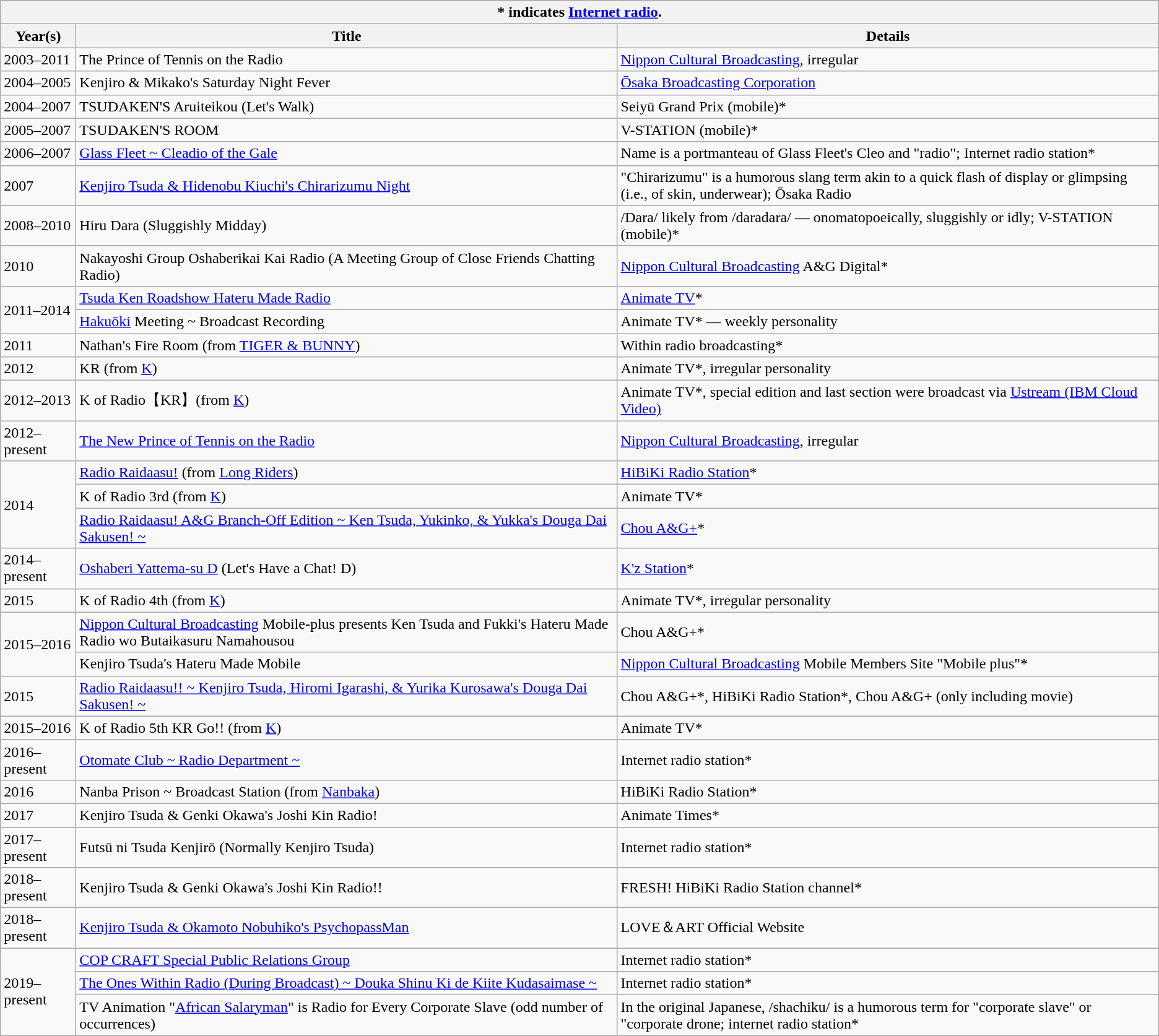<table class="wikitable">
<tr>
<th colspan="3"><strong>*</strong> indicates <a href='#'>Internet radio</a>.</th>
</tr>
<tr>
<th>Year(s)</th>
<th>Title</th>
<th>Details</th>
</tr>
<tr>
<td>2003–2011</td>
<td>The Prince of Tennis on the Radio</td>
<td><a href='#'>Nippon Cultural Broadcasting</a>, irregular</td>
</tr>
<tr>
<td>2004–2005</td>
<td>Kenjiro & Mikako's Saturday Night Fever</td>
<td><a href='#'>Ōsaka Broadcasting Corporation</a></td>
</tr>
<tr>
<td>2004–2007</td>
<td>TSUDAKEN'S Aruiteikou (Let's Walk)</td>
<td>Seiyū Grand Prix (mobile)*</td>
</tr>
<tr>
<td>2005–2007</td>
<td>TSUDAKEN'S ROOM</td>
<td>V-STATION (mobile)*</td>
</tr>
<tr>
<td>2006–2007</td>
<td><a href='#'>Glass Fleet ~ Cleadio of the Gale</a></td>
<td>Name is a portmanteau of Glass Fleet's Cleo and "radio"; Internet radio station*</td>
</tr>
<tr>
<td>2007</td>
<td><a href='#'>Kenjiro Tsuda & Hidenobu Kiuchi's Chirarizumu Night</a></td>
<td>"Chirarizumu" is a humorous slang term akin to a quick flash of display or glimpsing (i.e., of skin, underwear); Ōsaka Radio</td>
</tr>
<tr>
<td>2008–2010</td>
<td>Hiru Dara (Sluggishly Midday)</td>
<td>/Dara/ likely from /daradara/ — onomatopoeically, sluggishly or idly; V-STATION (mobile)*</td>
</tr>
<tr>
<td>2010</td>
<td>Nakayoshi Group Oshaberikai Kai Radio (A Meeting Group of Close Friends Chatting Radio)</td>
<td><a href='#'>Nippon Cultural Broadcasting</a> A&G Digital*</td>
</tr>
<tr>
<td rowspan="2">2011–2014</td>
<td><a href='#'>Tsuda Ken Roadshow Hateru Made Radio</a></td>
<td><a href='#'>Animate TV</a>*</td>
</tr>
<tr>
<td><a href='#'>Hakuōki</a> Meeting ~ Broadcast Recording</td>
<td>Animate TV* — weekly personality</td>
</tr>
<tr>
<td>2011</td>
<td>Nathan's Fire Room (from <a href='#'>TIGER & BUNNY</a>)</td>
<td>Within radio broadcasting*</td>
</tr>
<tr>
<td>2012</td>
<td>KR (from <a href='#'>K</a>)</td>
<td>Animate TV*, irregular personality</td>
</tr>
<tr>
<td>2012–2013</td>
<td>K of Radio【KR】(from <a href='#'>K</a>)</td>
<td>Animate TV*, special edition and last section were broadcast via <a href='#'>Ustream (IBM Cloud Video)</a></td>
</tr>
<tr>
<td>2012–present</td>
<td><a href='#'>The New Prince of Tennis on the Radio</a></td>
<td><a href='#'>Nippon Cultural Broadcasting</a>, irregular</td>
</tr>
<tr>
<td rowspan="3">2014</td>
<td><a href='#'>Radio Raidaasu!</a> (from <a href='#'>Long Riders</a>)</td>
<td><a href='#'>HiBiKi Radio Station</a>*</td>
</tr>
<tr>
<td>K of Radio 3rd (from <a href='#'>K</a>)</td>
<td>Animate TV*</td>
</tr>
<tr>
<td><a href='#'>Radio Raidaasu! A&G Branch-Off Edition ~ Ken Tsuda, Yukinko, & Yukka's Douga Dai Sakusen! ~</a></td>
<td><a href='#'>Chou A&G+</a>*</td>
</tr>
<tr>
<td>2014–present</td>
<td><a href='#'>Oshaberi Yattema-su D</a> (Let's Have a Chat! D)</td>
<td><a href='#'>K'z Station</a>*</td>
</tr>
<tr>
<td>2015</td>
<td>K of Radio 4th (from <a href='#'>K</a>)</td>
<td>Animate TV*, irregular personality</td>
</tr>
<tr>
<td rowspan="2">2015–2016</td>
<td><a href='#'>Nippon Cultural Broadcasting</a> Mobile-plus presents Ken Tsuda and Fukki's Hateru Made Radio wo Butaikasuru Namahousou</td>
<td>Chou A&G+*</td>
</tr>
<tr>
<td>Kenjiro Tsuda's Hateru Made Mobile</td>
<td><a href='#'>Nippon Cultural Broadcasting</a> Mobile Members Site "Mobile plus"*</td>
</tr>
<tr>
<td>2015</td>
<td><a href='#'>Radio Raidaasu!! ~ Kenjiro Tsuda, Hiromi Igarashi, & Yurika Kurosawa's Douga Dai Sakusen! ~</a></td>
<td>Chou A&G+*, HiBiKi Radio Station*, Chou A&G+ (only including movie)</td>
</tr>
<tr>
<td>2015–2016</td>
<td>K of Radio 5th KR Go!! (from <a href='#'>K</a>)</td>
<td>Animate TV*</td>
</tr>
<tr>
<td>2016–present</td>
<td><a href='#'>Otomate Club ~ Radio Department ~</a></td>
<td>Internet radio station*</td>
</tr>
<tr>
<td>2016</td>
<td>Nanba Prison ~ Broadcast Station (from <a href='#'>Nanbaka</a>)</td>
<td>HiBiKi Radio Station*</td>
</tr>
<tr>
<td>2017</td>
<td>Kenjiro Tsuda & Genki Okawa's Joshi Kin Radio!</td>
<td>Animate Times*</td>
</tr>
<tr>
<td>2017–present</td>
<td>Futsū ni Tsuda Kenjirō (Normally Kenjiro Tsuda)</td>
<td>Internet radio station*</td>
</tr>
<tr>
<td>2018–present</td>
<td>Kenjiro Tsuda & Genki Okawa's Joshi Kin Radio!!</td>
<td>FRESH! HiBiKi Radio Station channel*</td>
</tr>
<tr>
<td>2018–present</td>
<td><a href='#'>Kenjiro Tsuda & Okamoto Nobuhiko's PsychopassMan</a></td>
<td>LOVE＆ART Official Website</td>
</tr>
<tr>
<td rowspan="3">2019–present</td>
<td><a href='#'>COP CRAFT Special Public Relations Group</a></td>
<td>Internet radio station*</td>
</tr>
<tr>
<td><a href='#'>The Ones Within Radio (During Broadcast) ~ Douka Shinu Ki de Kiite Kudasaimase ~</a></td>
<td>Internet radio station*</td>
</tr>
<tr>
<td>TV Animation "<a href='#'>African Salaryman</a>" is Radio for Every Corporate Slave (odd number of occurrences)</td>
<td>In the original Japanese, /shachiku/ is a humorous term for "corporate slave" or "corporate drone; internet radio station*</td>
</tr>
</table>
